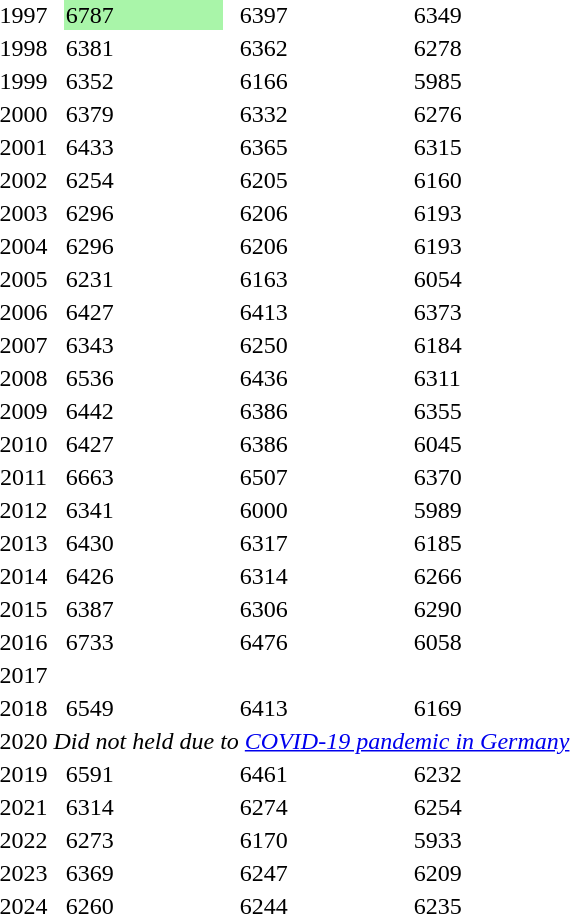<table>
<tr>
<td align=center>1997</td>
<td></td>
<td bgcolor=#A9F5A9>6787</td>
<td></td>
<td>6397</td>
<td></td>
<td>6349</td>
</tr>
<tr>
<td align=center>1998</td>
<td></td>
<td>6381</td>
<td></td>
<td>6362</td>
<td></td>
<td>6278</td>
</tr>
<tr>
<td align=center>1999</td>
<td></td>
<td>6352</td>
<td></td>
<td>6166</td>
<td></td>
<td>5985</td>
</tr>
<tr>
<td align=center>2000</td>
<td></td>
<td>6379</td>
<td></td>
<td>6332</td>
<td></td>
<td>6276</td>
</tr>
<tr>
<td align=center>2001</td>
<td></td>
<td>6433</td>
<td></td>
<td>6365</td>
<td></td>
<td>6315</td>
</tr>
<tr>
<td align=center>2002</td>
<td></td>
<td>6254</td>
<td></td>
<td>6205</td>
<td></td>
<td>6160</td>
</tr>
<tr>
<td align=center>2003</td>
<td></td>
<td>6296</td>
<td></td>
<td>6206</td>
<td></td>
<td>6193</td>
</tr>
<tr>
<td align=center>2004</td>
<td></td>
<td>6296</td>
<td></td>
<td>6206</td>
<td></td>
<td>6193</td>
</tr>
<tr>
<td align=center>2005</td>
<td></td>
<td>6231</td>
<td></td>
<td>6163</td>
<td></td>
<td>6054</td>
</tr>
<tr>
<td align=center>2006</td>
<td></td>
<td>6427</td>
<td></td>
<td>6413</td>
<td></td>
<td>6373</td>
</tr>
<tr>
<td align=center>2007</td>
<td></td>
<td>6343</td>
<td></td>
<td>6250</td>
<td></td>
<td>6184</td>
</tr>
<tr>
<td align=center>2008</td>
<td></td>
<td>6536</td>
<td></td>
<td>6436</td>
<td></td>
<td>6311</td>
</tr>
<tr>
<td align=center>2009</td>
<td></td>
<td>6442</td>
<td></td>
<td>6386</td>
<td></td>
<td>6355</td>
</tr>
<tr>
<td align=center>2010</td>
<td></td>
<td>6427</td>
<td></td>
<td>6386</td>
<td></td>
<td>6045</td>
</tr>
<tr>
<td align=center>2011</td>
<td></td>
<td>6663</td>
<td></td>
<td>6507</td>
<td></td>
<td>6370</td>
</tr>
<tr>
<td align=center>2012</td>
<td></td>
<td>6341</td>
<td></td>
<td>6000</td>
<td></td>
<td>5989</td>
</tr>
<tr>
<td align=center>2013</td>
<td></td>
<td>6430</td>
<td></td>
<td>6317</td>
<td></td>
<td>6185</td>
</tr>
<tr>
<td align=center>2014</td>
<td></td>
<td>6426</td>
<td></td>
<td>6314</td>
<td></td>
<td>6266</td>
</tr>
<tr>
<td align=center>2015</td>
<td></td>
<td>6387</td>
<td></td>
<td>6306</td>
<td></td>
<td>6290</td>
</tr>
<tr>
<td align=center>2016</td>
<td></td>
<td>6733</td>
<td></td>
<td>6476</td>
<td></td>
<td>6058</td>
</tr>
<tr>
<td align=center>2017</td>
<td></td>
<td></td>
<td></td>
<td></td>
<td></td>
<td></td>
</tr>
<tr>
<td align=center>2018</td>
<td></td>
<td>6549</td>
<td></td>
<td>6413</td>
<td></td>
<td>6169</td>
</tr>
<tr>
<td align=center>2020</td>
<td colspan="6" align=center><em>Did not held due to <a href='#'>COVID-19 pandemic in Germany</a></em></td>
</tr>
<tr>
<td align=center>2019</td>
<td></td>
<td>6591</td>
<td></td>
<td>6461</td>
<td></td>
<td>6232</td>
</tr>
<tr>
<td align=center>2021</td>
<td></td>
<td>6314</td>
<td></td>
<td>6274</td>
<td></td>
<td>6254</td>
</tr>
<tr>
<td align=center>2022</td>
<td></td>
<td>6273</td>
<td></td>
<td>6170</td>
<td></td>
<td>5933</td>
</tr>
<tr>
<td align=center>2023</td>
<td></td>
<td>6369</td>
<td></td>
<td>6247</td>
<td></td>
<td>6209</td>
</tr>
<tr>
<td align=center>2024</td>
<td></td>
<td>6260</td>
<td></td>
<td>6244</td>
<td></td>
<td>6235</td>
</tr>
</table>
